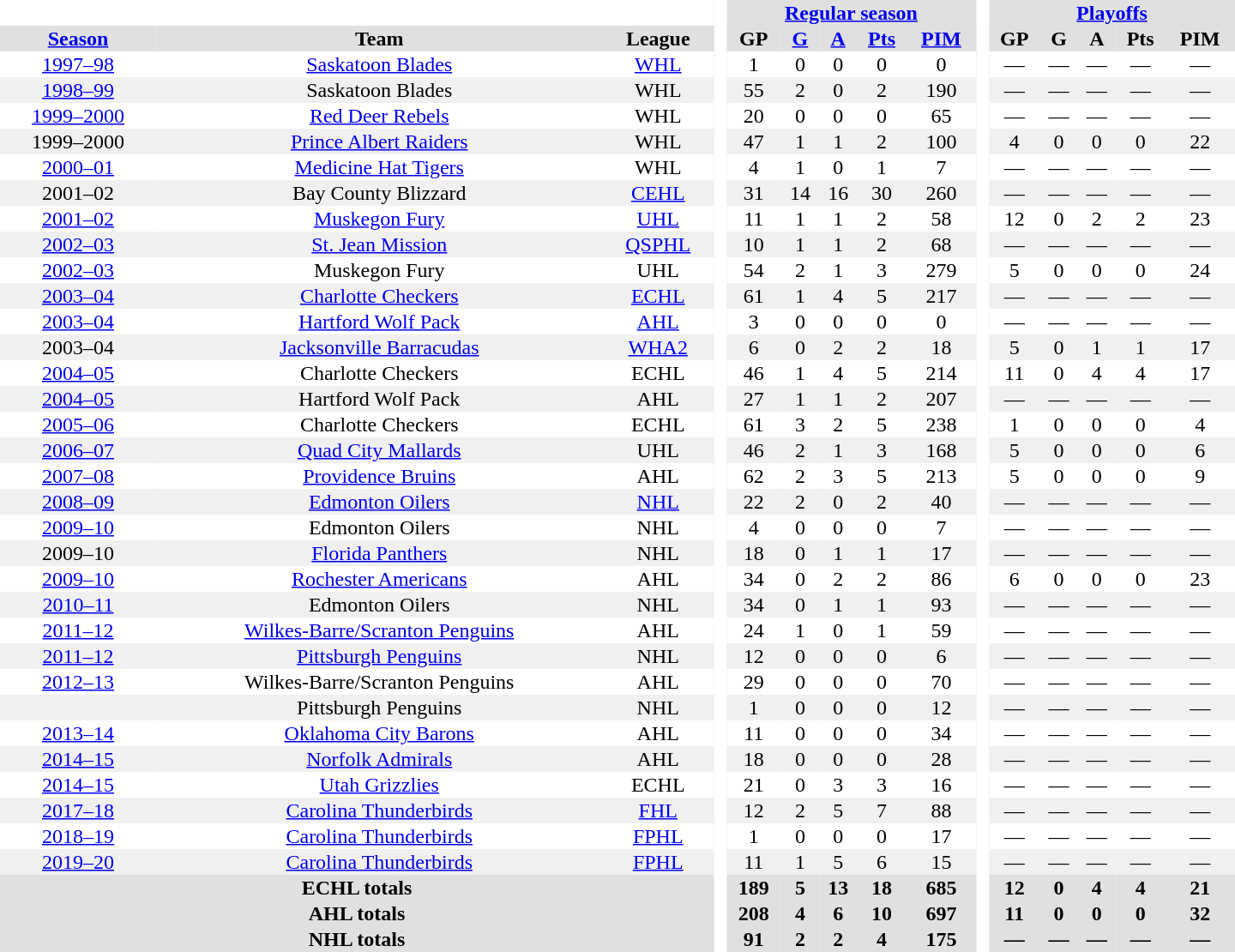<table border="0" cellpadding="1" cellspacing="0" style="text-align:center; width:60em">
<tr bgcolor="#e0e0e0">
<th colspan="3" bgcolor="#ffffff"> </th>
<th rowspan="99" bgcolor="#ffffff"> </th>
<th colspan="5"><a href='#'>Regular season</a></th>
<th rowspan="99" bgcolor="#ffffff"> </th>
<th colspan="5"><a href='#'>Playoffs</a></th>
</tr>
<tr bgcolor="#e0e0e0">
<th><a href='#'>Season</a></th>
<th>Team</th>
<th>League</th>
<th>GP</th>
<th><a href='#'>G</a></th>
<th><a href='#'>A</a></th>
<th><a href='#'>Pts</a></th>
<th><a href='#'>PIM</a></th>
<th>GP</th>
<th>G</th>
<th>A</th>
<th>Pts</th>
<th>PIM</th>
</tr>
<tr>
<td><a href='#'>1997–98</a></td>
<td><a href='#'>Saskatoon Blades</a></td>
<td><a href='#'>WHL</a></td>
<td>1</td>
<td>0</td>
<td>0</td>
<td>0</td>
<td>0</td>
<td>—</td>
<td>—</td>
<td>—</td>
<td>—</td>
<td>—</td>
</tr>
<tr bgcolor="#f0f0f0">
<td><a href='#'>1998–99</a></td>
<td>Saskatoon Blades</td>
<td>WHL</td>
<td>55</td>
<td>2</td>
<td>0</td>
<td>2</td>
<td>190</td>
<td>—</td>
<td>—</td>
<td>—</td>
<td>—</td>
<td>—</td>
</tr>
<tr>
<td><a href='#'>1999–2000</a></td>
<td><a href='#'>Red Deer Rebels</a></td>
<td>WHL</td>
<td>20</td>
<td>0</td>
<td>0</td>
<td>0</td>
<td>65</td>
<td>—</td>
<td>—</td>
<td>—</td>
<td>—</td>
<td>—</td>
</tr>
<tr bgcolor="#f0f0f0">
<td>1999–2000</td>
<td><a href='#'>Prince Albert Raiders</a></td>
<td>WHL</td>
<td>47</td>
<td>1</td>
<td>1</td>
<td>2</td>
<td>100</td>
<td>4</td>
<td>0</td>
<td>0</td>
<td>0</td>
<td>22</td>
</tr>
<tr>
<td><a href='#'>2000–01</a></td>
<td><a href='#'>Medicine Hat Tigers</a></td>
<td>WHL</td>
<td>4</td>
<td>1</td>
<td>0</td>
<td>1</td>
<td>7</td>
<td>—</td>
<td>—</td>
<td>—</td>
<td>—</td>
<td>—</td>
</tr>
<tr bgcolor="#f0f0f0">
<td>2001–02</td>
<td>Bay County Blizzard</td>
<td><a href='#'>CEHL</a></td>
<td>31</td>
<td>14</td>
<td>16</td>
<td>30</td>
<td>260</td>
<td>—</td>
<td>—</td>
<td>—</td>
<td>—</td>
<td>—</td>
</tr>
<tr>
<td><a href='#'>2001–02</a></td>
<td><a href='#'>Muskegon Fury</a></td>
<td><a href='#'>UHL</a></td>
<td>11</td>
<td>1</td>
<td>1</td>
<td>2</td>
<td>58</td>
<td>12</td>
<td>0</td>
<td>2</td>
<td>2</td>
<td>23</td>
</tr>
<tr bgcolor="#f0f0f0">
<td><a href='#'>2002–03</a></td>
<td><a href='#'>St. Jean Mission</a></td>
<td><a href='#'>QSPHL</a></td>
<td>10</td>
<td>1</td>
<td>1</td>
<td>2</td>
<td>68</td>
<td>—</td>
<td>—</td>
<td>—</td>
<td>—</td>
<td>—</td>
</tr>
<tr>
<td><a href='#'>2002–03</a></td>
<td>Muskegon Fury</td>
<td>UHL</td>
<td>54</td>
<td>2</td>
<td>1</td>
<td>3</td>
<td>279</td>
<td>5</td>
<td>0</td>
<td>0</td>
<td>0</td>
<td>24</td>
</tr>
<tr bgcolor="#f0f0f0">
<td><a href='#'>2003–04</a></td>
<td><a href='#'>Charlotte Checkers</a></td>
<td><a href='#'>ECHL</a></td>
<td>61</td>
<td>1</td>
<td>4</td>
<td>5</td>
<td>217</td>
<td>—</td>
<td>—</td>
<td>—</td>
<td>—</td>
<td>—</td>
</tr>
<tr>
<td><a href='#'>2003–04</a></td>
<td><a href='#'>Hartford Wolf Pack</a></td>
<td><a href='#'>AHL</a></td>
<td>3</td>
<td>0</td>
<td>0</td>
<td>0</td>
<td>0</td>
<td>—</td>
<td>—</td>
<td>—</td>
<td>—</td>
<td>—</td>
</tr>
<tr bgcolor="#f0f0f0">
<td>2003–04</td>
<td><a href='#'>Jacksonville Barracudas</a></td>
<td><a href='#'>WHA2</a></td>
<td>6</td>
<td>0</td>
<td>2</td>
<td>2</td>
<td>18</td>
<td>5</td>
<td>0</td>
<td>1</td>
<td>1</td>
<td>17</td>
</tr>
<tr>
<td><a href='#'>2004–05</a></td>
<td>Charlotte Checkers</td>
<td>ECHL</td>
<td>46</td>
<td>1</td>
<td>4</td>
<td>5</td>
<td>214</td>
<td>11</td>
<td>0</td>
<td>4</td>
<td>4</td>
<td>17</td>
</tr>
<tr bgcolor="#f0f0f0">
<td><a href='#'>2004–05</a></td>
<td>Hartford Wolf Pack</td>
<td>AHL</td>
<td>27</td>
<td>1</td>
<td>1</td>
<td>2</td>
<td>207</td>
<td>—</td>
<td>—</td>
<td>—</td>
<td>—</td>
<td>—</td>
</tr>
<tr>
<td><a href='#'>2005–06</a></td>
<td>Charlotte Checkers</td>
<td>ECHL</td>
<td>61</td>
<td>3</td>
<td>2</td>
<td>5</td>
<td>238</td>
<td>1</td>
<td>0</td>
<td>0</td>
<td>0</td>
<td>4</td>
</tr>
<tr bgcolor="#f0f0f0">
<td><a href='#'>2006–07</a></td>
<td><a href='#'>Quad City Mallards</a></td>
<td>UHL</td>
<td>46</td>
<td>2</td>
<td>1</td>
<td>3</td>
<td>168</td>
<td>5</td>
<td>0</td>
<td>0</td>
<td>0</td>
<td>6</td>
</tr>
<tr>
<td><a href='#'>2007–08</a></td>
<td><a href='#'>Providence Bruins</a></td>
<td>AHL</td>
<td>62</td>
<td>2</td>
<td>3</td>
<td>5</td>
<td>213</td>
<td>5</td>
<td>0</td>
<td>0</td>
<td>0</td>
<td>9</td>
</tr>
<tr bgcolor="#f0f0f0">
<td><a href='#'>2008–09</a></td>
<td><a href='#'>Edmonton Oilers</a></td>
<td><a href='#'>NHL</a></td>
<td>22</td>
<td>2</td>
<td>0</td>
<td>2</td>
<td>40</td>
<td>—</td>
<td>—</td>
<td>—</td>
<td>—</td>
<td>—</td>
</tr>
<tr>
<td><a href='#'>2009–10</a></td>
<td>Edmonton Oilers</td>
<td>NHL</td>
<td>4</td>
<td>0</td>
<td>0</td>
<td>0</td>
<td>7</td>
<td>—</td>
<td>—</td>
<td>—</td>
<td>—</td>
<td>—</td>
</tr>
<tr bgcolor="#f0f0f0">
<td>2009–10</td>
<td><a href='#'>Florida Panthers</a></td>
<td>NHL</td>
<td>18</td>
<td>0</td>
<td>1</td>
<td>1</td>
<td>17</td>
<td>—</td>
<td>—</td>
<td>—</td>
<td>—</td>
<td>—</td>
</tr>
<tr>
<td><a href='#'>2009–10</a></td>
<td><a href='#'>Rochester Americans</a></td>
<td>AHL</td>
<td>34</td>
<td>0</td>
<td>2</td>
<td>2</td>
<td>86</td>
<td>6</td>
<td>0</td>
<td>0</td>
<td>0</td>
<td>23</td>
</tr>
<tr bgcolor="#f0f0f0">
<td><a href='#'>2010–11</a></td>
<td>Edmonton Oilers</td>
<td>NHL</td>
<td>34</td>
<td>0</td>
<td>1</td>
<td>1</td>
<td>93</td>
<td>—</td>
<td>—</td>
<td>—</td>
<td>—</td>
<td>—</td>
</tr>
<tr>
<td><a href='#'>2011–12</a></td>
<td><a href='#'>Wilkes-Barre/Scranton Penguins</a></td>
<td>AHL</td>
<td>24</td>
<td>1</td>
<td>0</td>
<td>1</td>
<td>59</td>
<td>—</td>
<td>—</td>
<td>—</td>
<td>—</td>
<td>—</td>
</tr>
<tr bgcolor="#f0f0f0">
<td><a href='#'>2011–12</a></td>
<td><a href='#'>Pittsburgh Penguins</a></td>
<td>NHL</td>
<td>12</td>
<td>0</td>
<td>0</td>
<td>0</td>
<td>6</td>
<td>—</td>
<td>—</td>
<td>—</td>
<td>—</td>
<td>—</td>
</tr>
<tr>
<td><a href='#'>2012–13</a></td>
<td>Wilkes-Barre/Scranton Penguins</td>
<td>AHL</td>
<td>29</td>
<td>0</td>
<td>0</td>
<td>0</td>
<td>70</td>
<td>—</td>
<td>—</td>
<td>—</td>
<td>—</td>
<td>—</td>
</tr>
<tr bgcolor="#f0f0f0">
<td></td>
<td>Pittsburgh Penguins</td>
<td>NHL</td>
<td>1</td>
<td>0</td>
<td>0</td>
<td>0</td>
<td>12</td>
<td>—</td>
<td>—</td>
<td>—</td>
<td>—</td>
<td>—</td>
</tr>
<tr>
<td><a href='#'>2013–14</a></td>
<td><a href='#'>Oklahoma City Barons</a></td>
<td>AHL</td>
<td>11</td>
<td>0</td>
<td>0</td>
<td>0</td>
<td>34</td>
<td>—</td>
<td>—</td>
<td>—</td>
<td>—</td>
<td>—</td>
</tr>
<tr bgcolor="#f0f0f0">
<td><a href='#'>2014–15</a></td>
<td><a href='#'>Norfolk Admirals</a></td>
<td>AHL</td>
<td>18</td>
<td>0</td>
<td>0</td>
<td>0</td>
<td>28</td>
<td>—</td>
<td>—</td>
<td>—</td>
<td>—</td>
<td>—</td>
</tr>
<tr>
<td><a href='#'>2014–15</a></td>
<td><a href='#'>Utah Grizzlies</a></td>
<td>ECHL</td>
<td>21</td>
<td>0</td>
<td>3</td>
<td>3</td>
<td>16</td>
<td>—</td>
<td>—</td>
<td>—</td>
<td>—</td>
<td>—</td>
</tr>
<tr bgcolor="#f0f0f0">
<td><a href='#'>2017–18</a></td>
<td><a href='#'>Carolina Thunderbirds</a></td>
<td><a href='#'>FHL</a></td>
<td>12</td>
<td>2</td>
<td>5</td>
<td>7</td>
<td>88</td>
<td>—</td>
<td>—</td>
<td>—</td>
<td>—</td>
<td>—</td>
</tr>
<tr>
<td><a href='#'>2018–19</a></td>
<td><a href='#'>Carolina Thunderbirds</a></td>
<td><a href='#'>FPHL</a></td>
<td>1</td>
<td>0</td>
<td>0</td>
<td>0</td>
<td>17</td>
<td>—</td>
<td>—</td>
<td>—</td>
<td>—</td>
<td>—</td>
</tr>
<tr bgcolor="#f0f0f0">
<td><a href='#'>2019–20</a></td>
<td><a href='#'>Carolina Thunderbirds</a></td>
<td><a href='#'>FPHL</a></td>
<td>11</td>
<td>1</td>
<td>5</td>
<td>6</td>
<td>15</td>
<td>—</td>
<td>—</td>
<td>—</td>
<td>—</td>
<td>—</td>
</tr>
<tr style="background:#e0e0e0;">
<th colspan="3">ECHL totals</th>
<th>189</th>
<th>5</th>
<th>13</th>
<th>18</th>
<th>685</th>
<th>12</th>
<th>0</th>
<th>4</th>
<th>4</th>
<th>21</th>
</tr>
<tr style="background:#e0e0e0;">
<th colspan="3">AHL totals</th>
<th>208</th>
<th>4</th>
<th>6</th>
<th>10</th>
<th>697</th>
<th>11</th>
<th>0</th>
<th>0</th>
<th>0</th>
<th>32</th>
</tr>
<tr style="background:#e0e0e0;">
<th colspan="3">NHL totals</th>
<th>91</th>
<th>2</th>
<th>2</th>
<th>4</th>
<th>175</th>
<th>—</th>
<th>—</th>
<th>—</th>
<th>—</th>
<th>—</th>
</tr>
</table>
